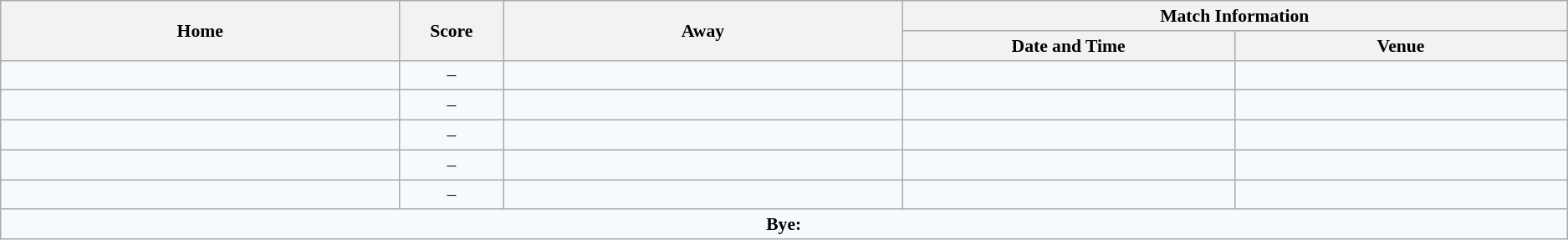<table class="wikitable" style="border-collapse:collapse; font-size:90%; text-align:center;">
<tr>
<th rowspan="2" width="12%">Home</th>
<th rowspan="2" width="3%">Score</th>
<th rowspan="2" width="12%">Away</th>
<th colspan="2">Match Information</th>
</tr>
<tr bgcolor="#EFEFEF">
<th width="10%">Date and Time</th>
<th width="10%">Venue</th>
</tr>
<tr bgcolor="#F5FAFF">
<td align="centre"></td>
<td>–</td>
<td align="centre"></td>
<td></td>
<td></td>
</tr>
<tr bgcolor="#F5FAFF">
<td align="centre"></td>
<td>–</td>
<td align="centre"></td>
<td></td>
<td></td>
</tr>
<tr bgcolor="#F5FAFF">
<td align="centre"></td>
<td>–</td>
<td align="centre"></td>
<td></td>
<td></td>
</tr>
<tr bgcolor="#F5FAFF">
<td align="centre"></td>
<td>–</td>
<td align="centre"></td>
<td></td>
<td></td>
</tr>
<tr bgcolor="#F5FAFF">
<td align="centre"></td>
<td>–</td>
<td align="centre"></td>
<td></td>
<td></td>
</tr>
<tr bgcolor="#F5FAFF">
<td colspan="5" style="text-align:centre;"><strong>Bye:</strong></td>
</tr>
</table>
